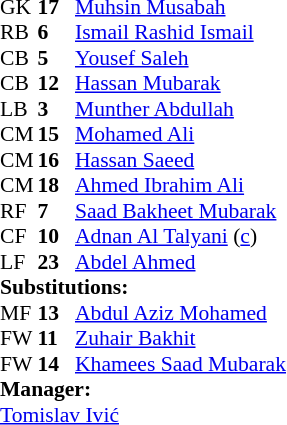<table style="font-size: 90%" cellspacing="0" cellpadding="0">
<tr>
<th width="25"></th>
<th width="25"></th>
</tr>
<tr>
<td>GK</td>
<td><strong>17</strong></td>
<td><a href='#'>Muhsin Musabah</a></td>
</tr>
<tr>
<td>RB</td>
<td><strong>6</strong></td>
<td><a href='#'>Ismail Rashid Ismail</a></td>
</tr>
<tr>
<td>CB</td>
<td><strong>5</strong></td>
<td><a href='#'>Yousef Saleh</a></td>
</tr>
<tr>
<td>CB</td>
<td><strong>12</strong></td>
<td><a href='#'>Hassan Mubarak</a></td>
</tr>
<tr>
<td>LB</td>
<td><strong>3</strong></td>
<td><a href='#'>Munther Abdullah</a></td>
</tr>
<tr>
<td>CM</td>
<td><strong>15</strong></td>
<td><a href='#'>Mohamed Ali</a></td>
</tr>
<tr>
<td>CM</td>
<td><strong>16</strong></td>
<td><a href='#'>Hassan Saeed</a></td>
<td></td>
</tr>
<tr>
<td>CM</td>
<td><strong>18</strong></td>
<td><a href='#'>Ahmed Ibrahim Ali</a></td>
<td></td>
</tr>
<tr>
<td>RF</td>
<td><strong>7</strong></td>
<td><a href='#'>Saad Bakheet Mubarak</a></td>
<td></td>
<td></td>
</tr>
<tr>
<td>CF</td>
<td><strong>10</strong></td>
<td><a href='#'>Adnan Al Talyani</a> (<a href='#'>c</a>)</td>
<td></td>
<td></td>
</tr>
<tr>
<td>LF</td>
<td><strong>23</strong></td>
<td><a href='#'>Abdel Ahmed</a></td>
<td></td>
<td></td>
</tr>
<tr>
<td colspan=3><strong>Substitutions:</strong></td>
</tr>
<tr>
<td>MF</td>
<td><strong>13</strong></td>
<td><a href='#'>Abdul Aziz Mohamed</a></td>
<td></td>
<td></td>
</tr>
<tr>
<td>FW</td>
<td><strong>11</strong></td>
<td><a href='#'>Zuhair Bakhit</a></td>
<td></td>
<td></td>
</tr>
<tr>
<td>FW</td>
<td><strong>14</strong></td>
<td><a href='#'>Khamees Saad Mubarak</a></td>
<td></td>
<td></td>
</tr>
<tr>
<td colspan=3><strong>Manager:</strong></td>
</tr>
<tr>
<td colspan=3> <a href='#'>Tomislav Ivić</a></td>
</tr>
<tr>
</tr>
</table>
